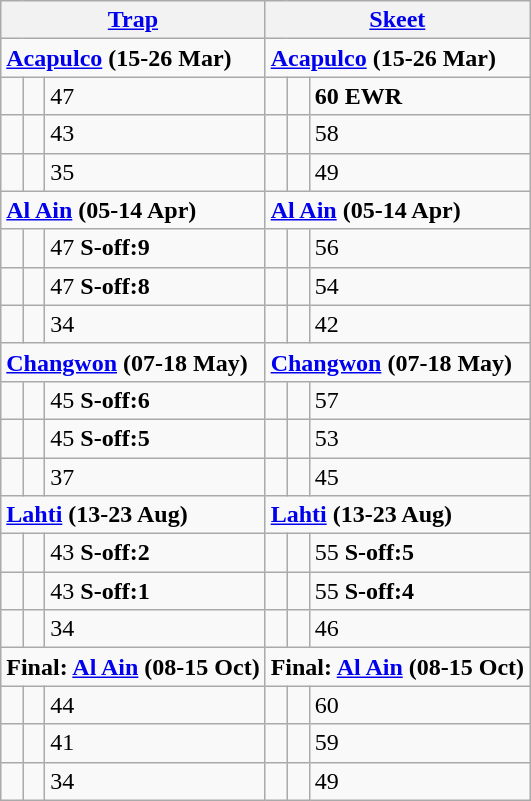<table class="wikitable">
<tr>
<th colspan="3"><a href='#'>Trap</a></th>
<th colspan="3"><a href='#'>Skeet</a></th>
</tr>
<tr>
<td colspan="3"><strong><a href='#'>Acapulco</a> </strong> <strong>(15-26 Mar)</strong></td>
<td colspan="3"><strong><a href='#'>Acapulco</a> </strong> <strong>(15-26 Mar)</strong></td>
</tr>
<tr>
<td></td>
<td></td>
<td>47</td>
<td></td>
<td></td>
<td><strong>60 EWR</strong></td>
</tr>
<tr>
<td></td>
<td></td>
<td>43</td>
<td></td>
<td></td>
<td>58</td>
</tr>
<tr>
<td></td>
<td></td>
<td>35</td>
<td></td>
<td></td>
<td>49</td>
</tr>
<tr>
<td colspan="3"><strong><a href='#'>Al Ain</a> </strong> <strong>(05-14 Apr)</strong></td>
<td colspan="3"><strong><a href='#'>Al Ain</a> </strong> <strong>(05-14 Apr)</strong></td>
</tr>
<tr>
<td></td>
<td></td>
<td>47 <strong>S-off:9</strong></td>
<td></td>
<td></td>
<td>56</td>
</tr>
<tr>
<td></td>
<td></td>
<td>47 <strong>S-off:8</strong></td>
<td></td>
<td></td>
<td>54</td>
</tr>
<tr>
<td></td>
<td></td>
<td>34</td>
<td></td>
<td></td>
<td>42</td>
</tr>
<tr>
<td colspan="3"><strong><a href='#'>Changwon</a></strong> <strong></strong> <strong>(07-18 May)</strong></td>
<td colspan="3"><strong><a href='#'>Changwon</a></strong> <strong></strong> <strong>(07-18 May)</strong></td>
</tr>
<tr>
<td></td>
<td></td>
<td>45 <strong>S-off:6</strong></td>
<td></td>
<td></td>
<td>57</td>
</tr>
<tr>
<td></td>
<td></td>
<td>45 <strong>S-off:5</strong></td>
<td></td>
<td></td>
<td>53</td>
</tr>
<tr>
<td></td>
<td></td>
<td>37</td>
<td></td>
<td></td>
<td>45</td>
</tr>
<tr>
<td colspan="3"><strong><a href='#'>Lahti</a></strong> <strong></strong> <strong>(13-23 Aug)</strong></td>
<td colspan="3"><strong><a href='#'>Lahti</a></strong> <strong></strong> <strong>(13-23 Aug)</strong></td>
</tr>
<tr>
<td></td>
<td></td>
<td>43 <strong>S-off:2</strong></td>
<td></td>
<td></td>
<td>55 <strong>S-off:5</strong></td>
</tr>
<tr>
<td></td>
<td></td>
<td>43 <strong>S-off:1</strong></td>
<td></td>
<td></td>
<td>55 <strong>S-off:4</strong></td>
</tr>
<tr>
<td></td>
<td></td>
<td>34</td>
<td></td>
<td></td>
<td>46</td>
</tr>
<tr>
<td colspan="3"><strong>Final: <a href='#'>Al Ain</a> </strong> <strong>(08-15 Oct)</strong></td>
<td colspan="3"><strong>Final: <a href='#'>Al Ain</a> </strong> <strong>(08-15 Oct)</strong></td>
</tr>
<tr>
<td></td>
<td></td>
<td>44</td>
<td></td>
<td></td>
<td>60</td>
</tr>
<tr>
<td></td>
<td></td>
<td>41</td>
<td></td>
<td></td>
<td>59</td>
</tr>
<tr>
<td></td>
<td></td>
<td>34</td>
<td></td>
<td></td>
<td>49</td>
</tr>
</table>
